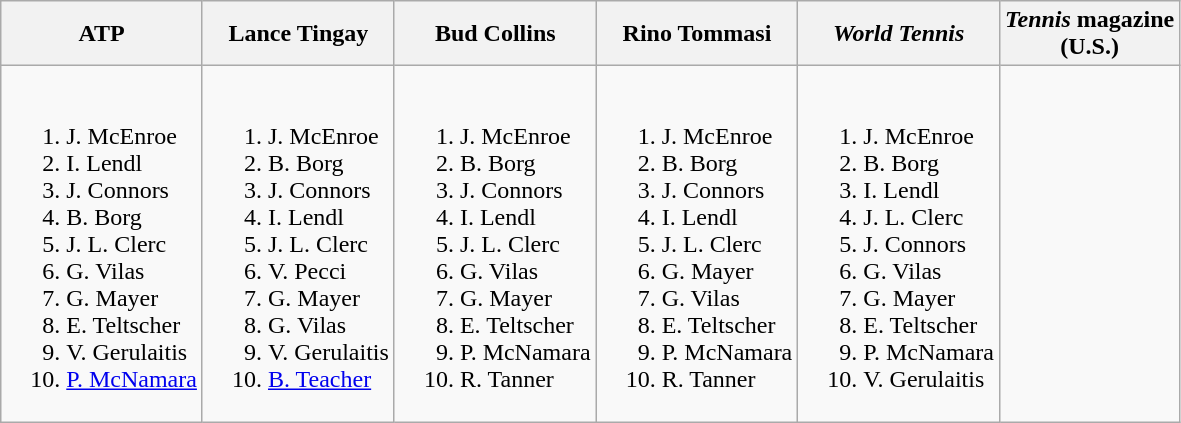<table class="wikitable">
<tr>
<th>ATP</th>
<th>Lance Tingay</th>
<th>Bud Collins</th>
<th>Rino Tommasi</th>
<th><em>World Tennis</em></th>
<th><em>Tennis</em> magazine<br>(U.S.)</th>
</tr>
<tr style="vertical-align: top;">
<td style="white-space: nowrap;"><br><ol><li> J. McEnroe</li><li> I. Lendl</li><li> J. Connors</li><li> B. Borg</li><li> J. L. Clerc</li><li> G. Vilas</li><li> G. Mayer</li><li> E. Teltscher</li><li> V. Gerulaitis</li><li> <a href='#'>P. McNamara</a></li></ol></td>
<td style="white-space: nowrap;"><br><ol><li> J. McEnroe</li><li> B. Borg</li><li> J. Connors</li><li> I. Lendl</li><li> J. L. Clerc</li><li> V. Pecci</li><li> G. Mayer</li><li> G. Vilas</li><li> V. Gerulaitis</li><li> <a href='#'>B. Teacher</a></li></ol></td>
<td style="white-space: nowrap;"><br><ol><li> J. McEnroe</li><li> B. Borg</li><li> J. Connors</li><li> I. Lendl</li><li> J. L. Clerc</li><li> G. Vilas</li><li> G. Mayer</li><li> E. Teltscher</li><li> P. McNamara</li><li> R. Tanner</li></ol></td>
<td style="white-space: nowrap;"><br><ol><li> J. McEnroe</li><li> B. Borg</li><li> J. Connors</li><li> I. Lendl</li><li> J. L. Clerc</li><li> G. Mayer</li><li> G. Vilas</li><li> E. Teltscher</li><li> P. McNamara</li><li> R. Tanner</li></ol></td>
<td style="white-space: nowrap;"><br><ol><li> J. McEnroe</li><li> B. Borg</li><li> I. Lendl</li><li> J. L. Clerc</li><li> J. Connors</li><li> G. Vilas</li><li> G. Mayer</li><li> E. Teltscher</li><li> P. McNamara</li><li> V. Gerulaitis</li></ol></td>
<td></td>
</tr>
</table>
